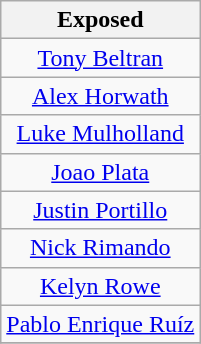<table class="wikitable" style="text-align:center">
<tr>
<th>Exposed</th>
</tr>
<tr>
<td><a href='#'>Tony Beltran</a></td>
</tr>
<tr>
<td><a href='#'>Alex Horwath</a></td>
</tr>
<tr>
<td><a href='#'>Luke Mulholland</a></td>
</tr>
<tr>
<td><a href='#'>Joao Plata</a></td>
</tr>
<tr>
<td><a href='#'>Justin Portillo</a></td>
</tr>
<tr>
<td><a href='#'>Nick Rimando</a></td>
</tr>
<tr>
<td><a href='#'>Kelyn Rowe</a></td>
</tr>
<tr>
<td><a href='#'>Pablo Enrique Ruíz</a></td>
</tr>
<tr>
</tr>
</table>
